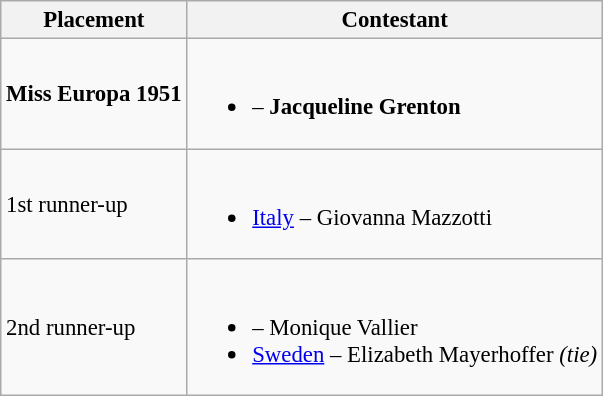<table class="wikitable sortable" style="font-size:95%;">
<tr>
<th>Placement</th>
<th>Contestant</th>
</tr>
<tr>
<td><strong>Miss Europa 1951</strong></td>
<td><br><ul><li><strong></strong> – <strong>Jacqueline Grenton</strong></li></ul></td>
</tr>
<tr>
<td>1st runner-up</td>
<td><br><ul><li><strong></strong> <a href='#'>Italy</a> – Giovanna Mazzotti</li></ul></td>
</tr>
<tr>
<td>2nd runner-up</td>
<td><br><ul><li> – Monique Vallier</li><li><strong></strong> <a href='#'>Sweden</a> – Elizabeth Mayerhoffer <em>(tie)</em></li></ul></td>
</tr>
</table>
